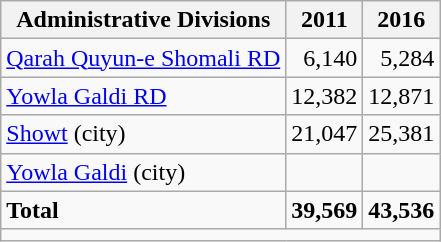<table class="wikitable">
<tr>
<th>Administrative Divisions</th>
<th>2011</th>
<th>2016</th>
</tr>
<tr>
<td><a href='#'>Qarah Quyun-e Shomali RD</a></td>
<td style="text-align: right;">6,140</td>
<td style="text-align: right;">5,284</td>
</tr>
<tr>
<td><a href='#'>Yowla Galdi RD</a></td>
<td style="text-align: right;">12,382</td>
<td style="text-align: right;">12,871</td>
</tr>
<tr>
<td><a href='#'>Showt</a> (city)</td>
<td style="text-align: right;">21,047</td>
<td style="text-align: right;">25,381</td>
</tr>
<tr>
<td><a href='#'>Yowla Galdi</a> (city)</td>
<td style="text-align: right;"></td>
<td style="text-align: right;"></td>
</tr>
<tr>
<td><strong>Total</strong></td>
<td style="text-align: right;"><strong>39,569</strong></td>
<td style="text-align: right;"><strong>43,536</strong></td>
</tr>
<tr>
<td colspan=3></td>
</tr>
</table>
